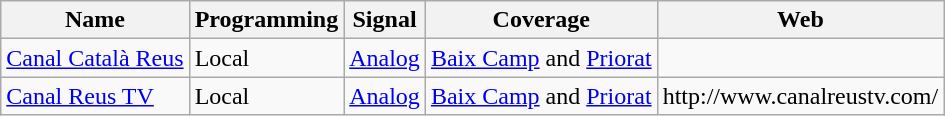<table class="wikitable">
<tr>
<th>Name</th>
<th>Programming</th>
<th>Signal</th>
<th>Coverage</th>
<th>Web</th>
</tr>
<tr>
<td><a href='#'>Canal Català Reus</a></td>
<td>Local</td>
<td><a href='#'>Analog</a></td>
<td><a href='#'>Baix Camp</a> and <a href='#'>Priorat</a></td>
<td></td>
</tr>
<tr>
<td><a href='#'>Canal Reus TV</a></td>
<td>Local</td>
<td><a href='#'>Analog</a></td>
<td><a href='#'>Baix Camp</a> and <a href='#'>Priorat</a></td>
<td>http://www.canalreustv.com/</td>
</tr>
</table>
